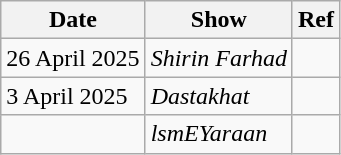<table class="wikitable">
<tr>
<th>Date</th>
<th>Show</th>
<th>Ref</th>
</tr>
<tr>
<td>26 April 2025</td>
<td><em>Shirin Farhad</em></td>
<td></td>
</tr>
<tr>
<td>3 April 2025</td>
<td><em>Dastakhat</em></td>
<td></td>
</tr>
<tr>
<td></td>
<td><em>lsmEYaraan</em></td>
<td></td>
</tr>
</table>
